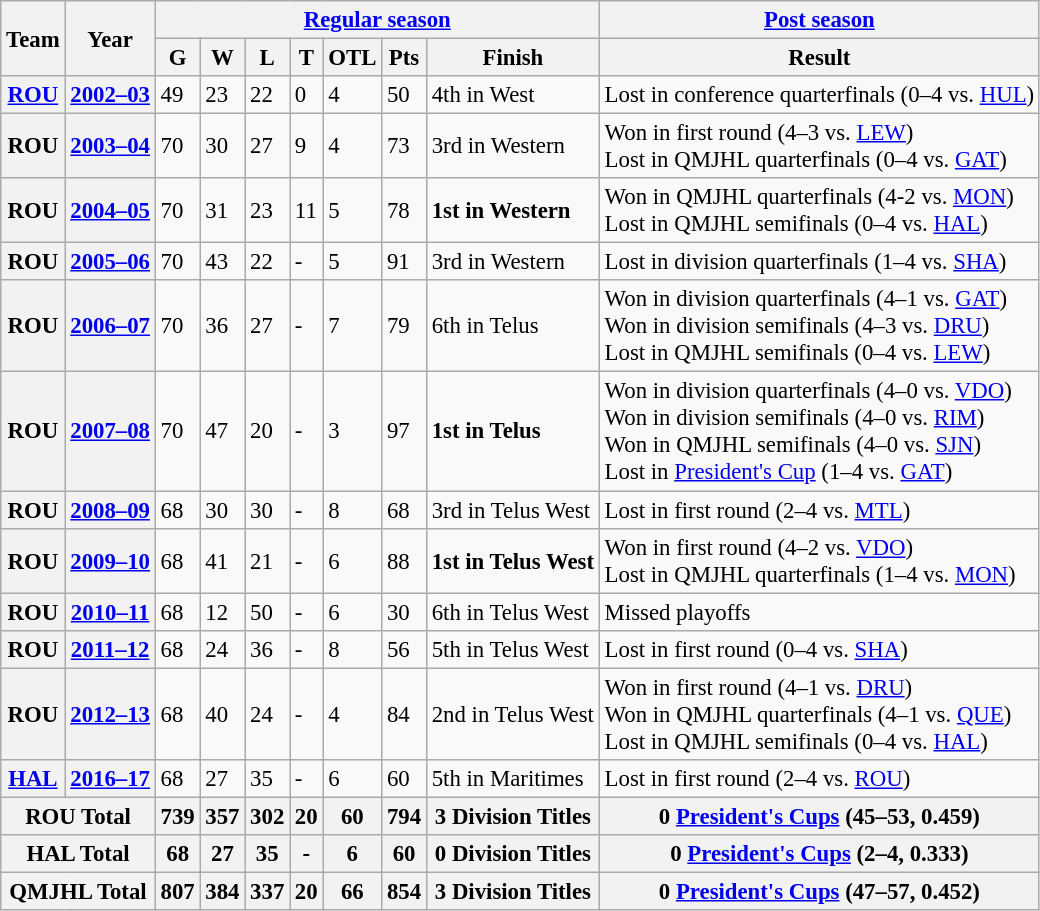<table class="wikitable" style="font-size: 95%; text-align:centre;">
<tr>
<th rowspan="2">Team</th>
<th rowspan="2">Year</th>
<th colspan="7"><a href='#'>Regular season</a></th>
<th colspan="1"><a href='#'>Post season</a></th>
</tr>
<tr>
<th>G</th>
<th>W</th>
<th>L</th>
<th>T</th>
<th>OTL</th>
<th>Pts</th>
<th>Finish</th>
<th>Result</th>
</tr>
<tr>
<th><a href='#'>ROU</a></th>
<th><a href='#'>2002–03</a></th>
<td>49</td>
<td>23</td>
<td>22</td>
<td>0</td>
<td>4</td>
<td>50</td>
<td>4th in West</td>
<td>Lost in conference quarterfinals (0–4 vs. <a href='#'>HUL</a>)</td>
</tr>
<tr>
<th>ROU</th>
<th><a href='#'>2003–04</a></th>
<td>70</td>
<td>30</td>
<td>27</td>
<td>9</td>
<td>4</td>
<td>73</td>
<td>3rd in Western</td>
<td>Won in first round (4–3 vs. <a href='#'>LEW</a>) <br> Lost in QMJHL quarterfinals (0–4 vs. <a href='#'>GAT</a>)</td>
</tr>
<tr>
<th>ROU</th>
<th><a href='#'>2004–05</a></th>
<td>70</td>
<td>31</td>
<td>23</td>
<td>11</td>
<td>5</td>
<td>78</td>
<td><strong>1st in Western</strong></td>
<td>Won in QMJHL quarterfinals (4-2 vs. <a href='#'>MON</a>) <br> Lost in QMJHL semifinals (0–4 vs. <a href='#'>HAL</a>)</td>
</tr>
<tr>
<th>ROU</th>
<th><a href='#'>2005–06</a></th>
<td>70</td>
<td>43</td>
<td>22</td>
<td>-</td>
<td>5</td>
<td>91</td>
<td>3rd in Western</td>
<td>Lost in division quarterfinals (1–4 vs. <a href='#'>SHA</a>)</td>
</tr>
<tr>
<th>ROU</th>
<th><a href='#'>2006–07</a></th>
<td>70</td>
<td>36</td>
<td>27</td>
<td>-</td>
<td>7</td>
<td>79</td>
<td>6th in Telus</td>
<td>Won in division quarterfinals (4–1 vs. <a href='#'>GAT</a>) <br> Won in division semifinals (4–3 vs. <a href='#'>DRU</a>) <br> Lost in QMJHL semifinals (0–4 vs. <a href='#'>LEW</a>)</td>
</tr>
<tr>
<th>ROU</th>
<th><a href='#'>2007–08</a></th>
<td>70</td>
<td>47</td>
<td>20</td>
<td>-</td>
<td>3</td>
<td>97</td>
<td><strong>1st in Telus</strong></td>
<td>Won in division quarterfinals (4–0 vs. <a href='#'>VDO</a>) <br> Won in division semifinals (4–0 vs. <a href='#'>RIM</a>) <br> Won in QMJHL semifinals (4–0 vs. <a href='#'>SJN</a>) <br> Lost in <a href='#'>President's Cup</a> (1–4 vs. <a href='#'>GAT</a>)</td>
</tr>
<tr>
<th>ROU</th>
<th><a href='#'>2008–09</a></th>
<td>68</td>
<td>30</td>
<td>30</td>
<td>-</td>
<td>8</td>
<td>68</td>
<td>3rd in Telus West</td>
<td>Lost in first round (2–4 vs. <a href='#'>MTL</a>)</td>
</tr>
<tr>
<th>ROU</th>
<th><a href='#'>2009–10</a></th>
<td>68</td>
<td>41</td>
<td>21</td>
<td>-</td>
<td>6</td>
<td>88</td>
<td><strong>1st in Telus West</strong></td>
<td>Won in first round (4–2 vs. <a href='#'>VDO</a>) <br> Lost in QMJHL quarterfinals (1–4 vs. <a href='#'>MON</a>)</td>
</tr>
<tr>
<th>ROU</th>
<th><a href='#'>2010–11</a></th>
<td>68</td>
<td>12</td>
<td>50</td>
<td>-</td>
<td>6</td>
<td>30</td>
<td>6th in Telus West</td>
<td>Missed playoffs</td>
</tr>
<tr>
<th>ROU</th>
<th><a href='#'>2011–12</a></th>
<td>68</td>
<td>24</td>
<td>36</td>
<td>-</td>
<td>8</td>
<td>56</td>
<td>5th in Telus West</td>
<td>Lost in first round (0–4 vs. <a href='#'>SHA</a>)</td>
</tr>
<tr>
<th>ROU</th>
<th><a href='#'>2012–13</a></th>
<td>68</td>
<td>40</td>
<td>24</td>
<td>-</td>
<td>4</td>
<td>84</td>
<td>2nd in Telus West</td>
<td>Won in first round (4–1 vs. <a href='#'>DRU</a>) <br> Won in QMJHL quarterfinals (4–1 vs. <a href='#'>QUE</a>) <br> Lost in QMJHL semifinals (0–4 vs. <a href='#'>HAL</a>)</td>
</tr>
<tr>
<th><a href='#'>HAL</a></th>
<th><a href='#'>2016–17</a></th>
<td>68</td>
<td>27</td>
<td>35</td>
<td>-</td>
<td>6</td>
<td>60</td>
<td>5th in Maritimes</td>
<td>Lost in first round (2–4 vs. <a href='#'>ROU</a>)</td>
</tr>
<tr>
<th colspan="2">ROU Total</th>
<th>739</th>
<th>357</th>
<th>302</th>
<th>20</th>
<th>60</th>
<th>794</th>
<th>3 Division Titles</th>
<th>0 <a href='#'>President's Cups</a> (45–53, 0.459)</th>
</tr>
<tr>
<th colspan="2">HAL Total</th>
<th>68</th>
<th>27</th>
<th>35</th>
<th>-</th>
<th>6</th>
<th>60</th>
<th>0 Division Titles</th>
<th>0 <a href='#'>President's Cups</a> (2–4, 0.333)</th>
</tr>
<tr>
<th colspan="2">QMJHL Total</th>
<th>807</th>
<th>384</th>
<th>337</th>
<th>20</th>
<th>66</th>
<th>854</th>
<th>3 Division Titles</th>
<th>0 <a href='#'>President's Cups</a> (47–57, 0.452)</th>
</tr>
</table>
